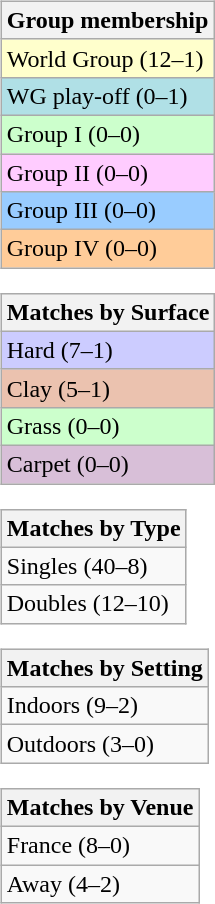<table>
<tr valign=top>
<td><br><table class=wikitable>
<tr>
<th>Group membership</th>
</tr>
<tr style=background:#ffc>
<td>World Group (12–1)</td>
</tr>
<tr style="background:#B0E0E6;">
<td>WG play-off (0–1)</td>
</tr>
<tr style="background:#cfc;">
<td>Group I (0–0)</td>
</tr>
<tr style="background:#fcf;">
<td>Group II (0–0)</td>
</tr>
<tr style="background:#9cf;">
<td>Group III (0–0)</td>
</tr>
<tr style="background:#fc9;">
<td>Group IV (0–0)</td>
</tr>
</table>
<table class=wikitable>
<tr>
<th>Matches by Surface</th>
</tr>
<tr style="background:#ccf;">
<td>Hard (7–1)</td>
</tr>
<tr style="background:#ebc2af;">
<td>Clay (5–1)</td>
</tr>
<tr style="background:#cfc;">
<td>Grass (0–0)</td>
</tr>
<tr style=background:thistle>
<td>Carpet (0–0)</td>
</tr>
</table>
<table class=wikitable>
<tr>
<th>Matches by Type</th>
</tr>
<tr>
<td>Singles (40–8)</td>
</tr>
<tr>
<td>Doubles (12–10)</td>
</tr>
</table>
<table class=wikitable>
<tr>
<th>Matches by Setting</th>
</tr>
<tr>
<td>Indoors (9–2)</td>
</tr>
<tr>
<td>Outdoors (3–0)</td>
</tr>
</table>
<table class=wikitable>
<tr>
<th>Matches by Venue</th>
</tr>
<tr>
<td>France (8–0)</td>
</tr>
<tr>
<td>Away (4–2)</td>
</tr>
</table>
</td>
</tr>
</table>
